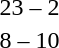<table style="text-align:center">
<tr>
<th width=200></th>
<th width=100></th>
<th width=200></th>
</tr>
<tr>
<td align=right><strong></strong></td>
<td>23 – 2</td>
<td align=left></td>
</tr>
<tr>
<td align=right></td>
<td>8 – 10</td>
<td align=left><strong></strong></td>
</tr>
</table>
